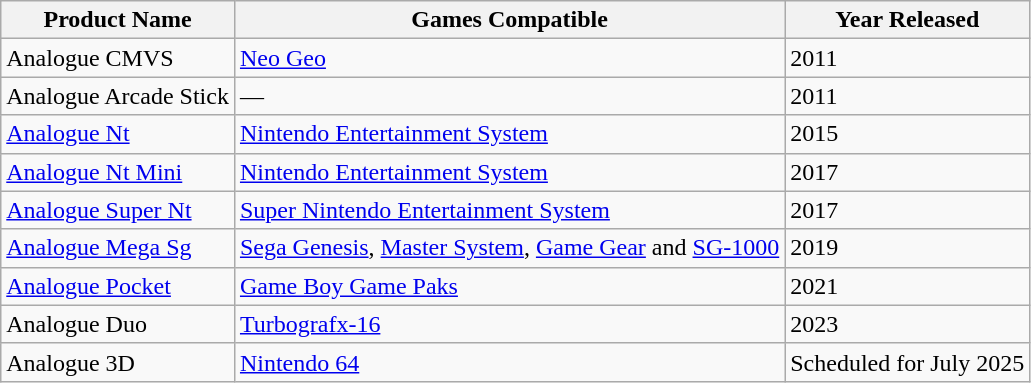<table class="wikitable">
<tr>
<th>Product Name</th>
<th>Games Compatible</th>
<th>Year Released</th>
</tr>
<tr>
<td>Analogue CMVS</td>
<td><a href='#'>Neo Geo</a></td>
<td>2011</td>
</tr>
<tr>
<td>Analogue Arcade Stick</td>
<td>—</td>
<td>2011</td>
</tr>
<tr>
<td><a href='#'>Analogue Nt</a></td>
<td><a href='#'>Nintendo Entertainment System</a></td>
<td>2015</td>
</tr>
<tr>
<td><a href='#'>Analogue Nt Mini</a></td>
<td><a href='#'>Nintendo Entertainment System</a></td>
<td>2017</td>
</tr>
<tr>
<td><a href='#'>Analogue Super Nt</a></td>
<td><a href='#'>Super Nintendo Entertainment System</a></td>
<td>2017</td>
</tr>
<tr>
<td><a href='#'>Analogue Mega Sg</a></td>
<td><a href='#'>Sega Genesis</a>, <a href='#'>Master System</a>, <a href='#'>Game Gear</a> and <a href='#'>SG-1000</a></td>
<td>2019</td>
</tr>
<tr>
<td><a href='#'>Analogue Pocket</a></td>
<td><a href='#'>Game Boy Game Paks</a></td>
<td>2021</td>
</tr>
<tr>
<td>Analogue Duo</td>
<td><a href='#'>Turbografx-16</a></td>
<td>2023</td>
</tr>
<tr>
<td>Analogue 3D</td>
<td><a href='#'>Nintendo 64</a></td>
<td>Scheduled for July 2025</td>
</tr>
</table>
